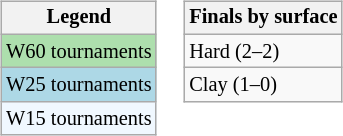<table>
<tr valign="top">
<td><br><table class="wikitable" style="font-size:85%;">
<tr>
<th>Legend</th>
</tr>
<tr style="background:#addfad;">
<td>W60 tournaments</td>
</tr>
<tr style="background:lightblue;">
<td>W25 tournaments</td>
</tr>
<tr style="background:#f0f8ff;">
<td>W15 tournaments</td>
</tr>
</table>
</td>
<td><br><table class="wikitable" style="font-size:85%;">
<tr>
<th>Finals by surface</th>
</tr>
<tr>
<td>Hard (2–2)</td>
</tr>
<tr>
<td>Clay (1–0)</td>
</tr>
</table>
</td>
</tr>
</table>
